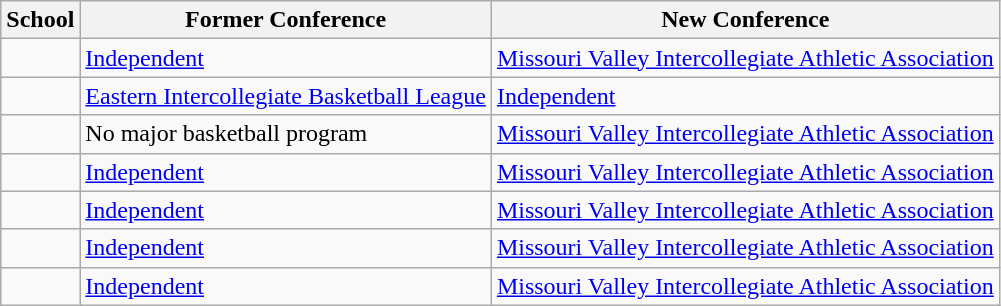<table class="wikitable sortable">
<tr>
<th>School</th>
<th>Former Conference</th>
<th>New Conference</th>
</tr>
<tr>
<td></td>
<td><a href='#'>Independent</a></td>
<td><a href='#'>Missouri Valley Intercollegiate Athletic Association</a></td>
</tr>
<tr>
<td></td>
<td><a href='#'>Eastern Intercollegiate Basketball League</a></td>
<td><a href='#'>Independent</a></td>
</tr>
<tr>
<td></td>
<td>No major basketball program</td>
<td><a href='#'>Missouri Valley Intercollegiate Athletic Association</a></td>
</tr>
<tr>
<td></td>
<td><a href='#'>Independent</a></td>
<td><a href='#'>Missouri Valley Intercollegiate Athletic Association</a></td>
</tr>
<tr>
<td></td>
<td><a href='#'>Independent</a></td>
<td><a href='#'>Missouri Valley Intercollegiate Athletic Association</a></td>
</tr>
<tr>
<td></td>
<td><a href='#'>Independent</a></td>
<td><a href='#'>Missouri Valley Intercollegiate Athletic Association</a></td>
</tr>
<tr>
<td></td>
<td><a href='#'>Independent</a></td>
<td><a href='#'>Missouri Valley Intercollegiate Athletic Association</a></td>
</tr>
</table>
